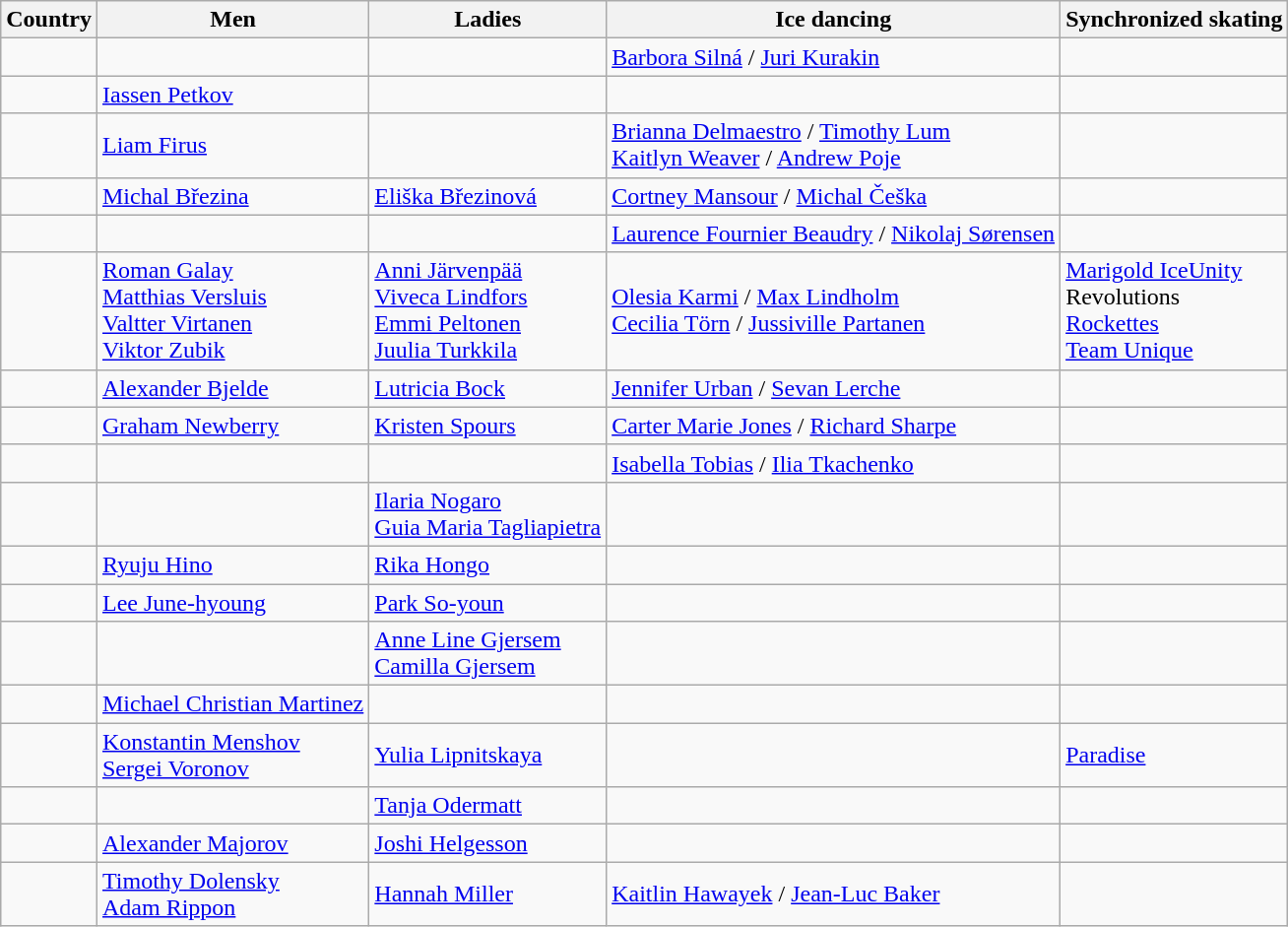<table class="wikitable">
<tr>
<th>Country</th>
<th>Men</th>
<th>Ladies</th>
<th>Ice dancing</th>
<th>Synchronized skating</th>
</tr>
<tr>
<td></td>
<td></td>
<td></td>
<td><a href='#'>Barbora Silná</a> / <a href='#'>Juri Kurakin</a></td>
<td></td>
</tr>
<tr>
<td></td>
<td><a href='#'>Iassen Petkov</a></td>
<td></td>
<td></td>
<td></td>
</tr>
<tr>
<td></td>
<td><a href='#'>Liam Firus</a></td>
<td></td>
<td><a href='#'>Brianna Delmaestro</a> / <a href='#'>Timothy Lum</a> <br> <a href='#'>Kaitlyn Weaver</a> / <a href='#'>Andrew Poje</a></td>
<td></td>
</tr>
<tr>
<td></td>
<td><a href='#'>Michal Březina</a></td>
<td><a href='#'>Eliška Březinová</a></td>
<td><a href='#'>Cortney Mansour</a> / <a href='#'>Michal Češka</a></td>
<td></td>
</tr>
<tr>
<td></td>
<td></td>
<td></td>
<td><a href='#'>Laurence Fournier Beaudry</a> / <a href='#'>Nikolaj Sørensen</a></td>
<td></td>
</tr>
<tr>
<td></td>
<td><a href='#'>Roman Galay</a> <br> <a href='#'>Matthias Versluis</a> <br> <a href='#'>Valtter Virtanen</a> <br> <a href='#'>Viktor Zubik</a></td>
<td><a href='#'>Anni Järvenpää</a> <br> <a href='#'>Viveca Lindfors</a> <br> <a href='#'>Emmi Peltonen</a> <br> <a href='#'>Juulia Turkkila</a></td>
<td><a href='#'>Olesia Karmi</a> / <a href='#'>Max Lindholm</a> <br> <a href='#'>Cecilia Törn</a> / <a href='#'>Jussiville Partanen</a></td>
<td><a href='#'>Marigold IceUnity</a> <br> Revolutions <br> <a href='#'>Rockettes</a> <br> <a href='#'>Team Unique</a></td>
</tr>
<tr>
<td></td>
<td><a href='#'>Alexander Bjelde</a></td>
<td><a href='#'>Lutricia Bock</a></td>
<td><a href='#'>Jennifer Urban</a> / <a href='#'>Sevan Lerche</a></td>
<td></td>
</tr>
<tr>
<td></td>
<td><a href='#'>Graham Newberry</a></td>
<td><a href='#'>Kristen Spours</a></td>
<td><a href='#'>Carter Marie Jones</a> / <a href='#'>Richard Sharpe</a></td>
<td></td>
</tr>
<tr>
<td></td>
<td></td>
<td></td>
<td><a href='#'>Isabella Tobias</a> / <a href='#'>Ilia Tkachenko</a></td>
<td></td>
</tr>
<tr>
<td></td>
<td></td>
<td><a href='#'>Ilaria Nogaro</a> <br> <a href='#'>Guia Maria Tagliapietra</a></td>
<td></td>
<td></td>
</tr>
<tr>
<td></td>
<td><a href='#'>Ryuju Hino</a></td>
<td><a href='#'>Rika Hongo</a></td>
<td></td>
<td></td>
</tr>
<tr>
<td></td>
<td><a href='#'>Lee June-hyoung</a></td>
<td><a href='#'>Park So-youn</a></td>
<td></td>
<td></td>
</tr>
<tr>
<td></td>
<td></td>
<td><a href='#'>Anne Line Gjersem</a> <br> <a href='#'>Camilla Gjersem</a></td>
<td></td>
<td></td>
</tr>
<tr>
<td></td>
<td><a href='#'>Michael Christian Martinez</a></td>
<td></td>
<td></td>
<td></td>
</tr>
<tr>
<td></td>
<td><a href='#'>Konstantin Menshov</a> <br> <a href='#'>Sergei Voronov</a></td>
<td><a href='#'>Yulia Lipnitskaya</a></td>
<td></td>
<td><a href='#'>Paradise</a></td>
</tr>
<tr>
<td></td>
<td></td>
<td><a href='#'>Tanja Odermatt</a></td>
<td></td>
<td></td>
</tr>
<tr>
<td></td>
<td><a href='#'>Alexander Majorov</a></td>
<td><a href='#'>Joshi Helgesson</a></td>
<td></td>
<td></td>
</tr>
<tr>
<td></td>
<td><a href='#'>Timothy Dolensky</a> <br> <a href='#'>Adam Rippon</a></td>
<td><a href='#'>Hannah Miller</a></td>
<td><a href='#'>Kaitlin Hawayek</a> / <a href='#'>Jean-Luc Baker</a></td>
<td></td>
</tr>
</table>
